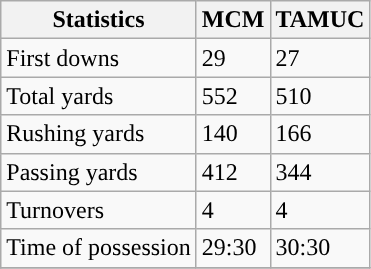<table class="wikitable">
<tr>
<th>Statistics</th>
<th>MCM</th>
<th>TAMUC</th>
</tr>
<tr>
<td>First downs</td>
<td>29</td>
<td>27</td>
</tr>
<tr>
<td>Total yards</td>
<td>552</td>
<td>510</td>
</tr>
<tr>
<td>Rushing yards</td>
<td>140</td>
<td>166</td>
</tr>
<tr>
<td>Passing yards</td>
<td>412</td>
<td>344</td>
</tr>
<tr>
<td>Turnovers</td>
<td>4</td>
<td>4</td>
</tr>
<tr>
<td>Time of possession</td>
<td>29:30</td>
<td>30:30</td>
</tr>
<tr>
</tr>
</table>
